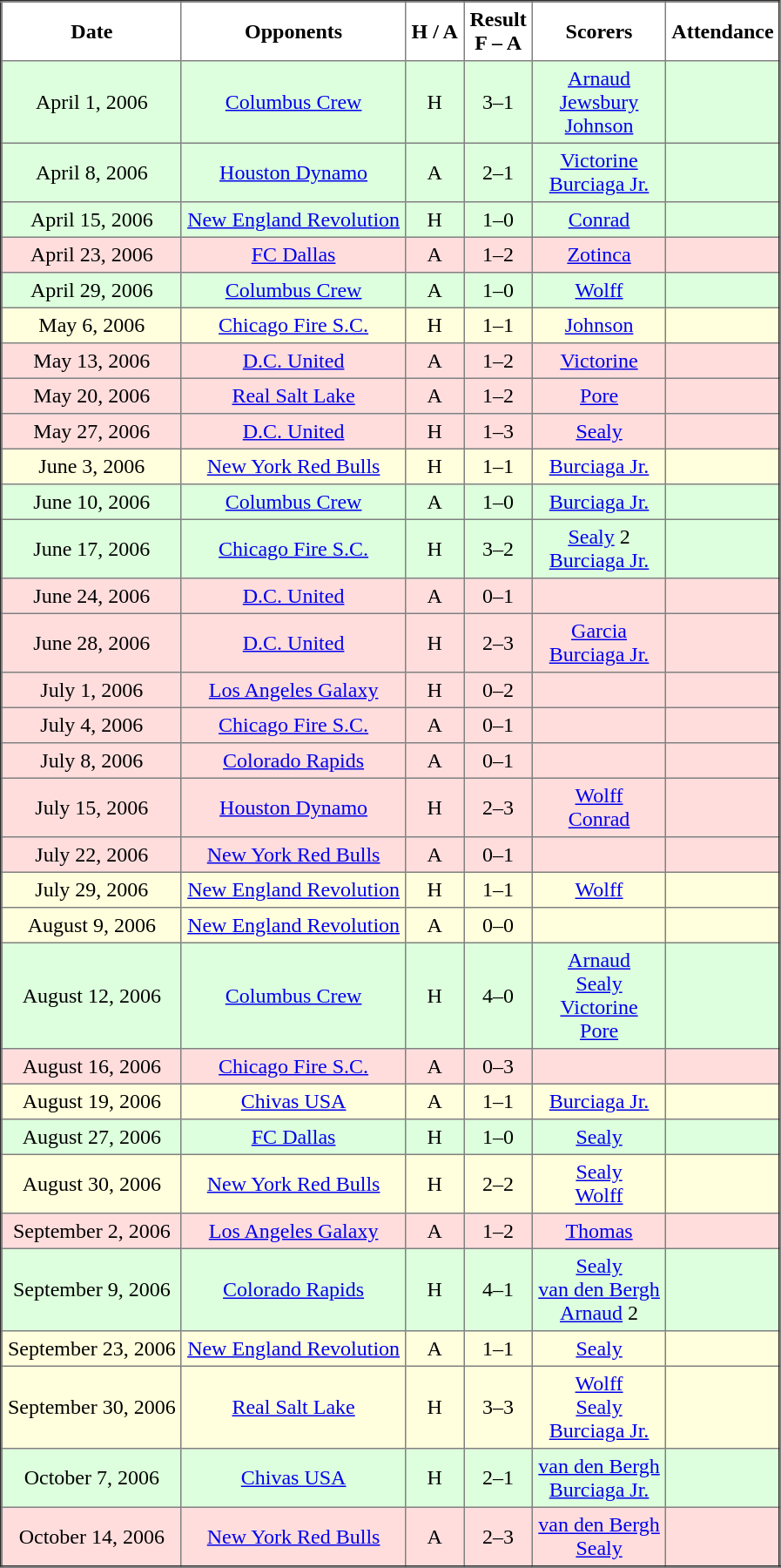<table border="2" cellpadding="4" style="border-collapse:collapse; text-align:center;">
<tr>
<th><strong>Date</strong></th>
<th><strong>Opponents</strong></th>
<th><strong>H / A</strong></th>
<th><strong>Result<br>F – A</strong></th>
<th><strong>Scorers</strong></th>
<th><strong>Attendance</strong></th>
</tr>
<tr bgcolor="#ddffdd">
<td>April 1, 2006</td>
<td><a href='#'>Columbus Crew</a></td>
<td>H</td>
<td>3–1</td>
<td><a href='#'>Arnaud</a> <br> <a href='#'>Jewsbury</a> <br> <a href='#'>Johnson</a></td>
<td></td>
</tr>
<tr bgcolor="#ddffdd">
<td>April 8, 2006</td>
<td><a href='#'>Houston Dynamo</a></td>
<td>A</td>
<td>2–1</td>
<td><a href='#'>Victorine</a> <br> <a href='#'>Burciaga Jr.</a></td>
<td></td>
</tr>
<tr bgcolor="#ddffdd">
<td>April 15, 2006</td>
<td><a href='#'>New England Revolution</a></td>
<td>H</td>
<td>1–0</td>
<td><a href='#'>Conrad</a></td>
<td></td>
</tr>
<tr bgcolor="#ffdddd">
<td>April 23, 2006</td>
<td><a href='#'>FC Dallas</a></td>
<td>A</td>
<td>1–2</td>
<td><a href='#'>Zotinca</a></td>
<td></td>
</tr>
<tr bgcolor="#ddffdd">
<td>April 29, 2006</td>
<td><a href='#'>Columbus Crew</a></td>
<td>A</td>
<td>1–0</td>
<td><a href='#'>Wolff</a></td>
<td></td>
</tr>
<tr bgcolor="#ffffdd">
<td>May 6, 2006</td>
<td><a href='#'>Chicago Fire S.C.</a></td>
<td>H</td>
<td>1–1</td>
<td><a href='#'>Johnson</a></td>
<td></td>
</tr>
<tr bgcolor="#ffdddd">
<td>May 13, 2006</td>
<td><a href='#'>D.C. United</a></td>
<td>A</td>
<td>1–2</td>
<td><a href='#'>Victorine</a></td>
<td></td>
</tr>
<tr bgcolor="#ffdddd">
<td>May 20, 2006</td>
<td><a href='#'>Real Salt Lake</a></td>
<td>A</td>
<td>1–2</td>
<td><a href='#'>Pore</a></td>
<td></td>
</tr>
<tr bgcolor="#ffdddd">
<td>May 27, 2006</td>
<td><a href='#'>D.C. United</a></td>
<td>H</td>
<td>1–3</td>
<td><a href='#'>Sealy</a></td>
<td></td>
</tr>
<tr bgcolor="#ffffdd">
<td>June 3, 2006</td>
<td><a href='#'>New York Red Bulls</a></td>
<td>H</td>
<td>1–1</td>
<td><a href='#'>Burciaga Jr.</a></td>
<td></td>
</tr>
<tr bgcolor="#ddffdd">
<td>June 10, 2006</td>
<td><a href='#'>Columbus Crew</a></td>
<td>A</td>
<td>1–0</td>
<td><a href='#'>Burciaga Jr.</a></td>
<td></td>
</tr>
<tr bgcolor="#ddffdd">
<td>June 17, 2006</td>
<td><a href='#'>Chicago Fire S.C.</a></td>
<td>H</td>
<td>3–2</td>
<td><a href='#'>Sealy</a> 2 <br> <a href='#'>Burciaga Jr.</a></td>
<td></td>
</tr>
<tr bgcolor="#ffdddd">
<td>June 24, 2006</td>
<td><a href='#'>D.C. United</a></td>
<td>A</td>
<td>0–1</td>
<td></td>
<td></td>
</tr>
<tr bgcolor="#ffdddd">
<td>June 28, 2006</td>
<td><a href='#'>D.C. United</a></td>
<td>H</td>
<td>2–3</td>
<td><a href='#'>Garcia</a> <br> <a href='#'>Burciaga Jr.</a></td>
<td></td>
</tr>
<tr bgcolor="#ffdddd">
<td>July 1, 2006</td>
<td><a href='#'>Los Angeles Galaxy</a></td>
<td>H</td>
<td>0–2</td>
<td></td>
<td></td>
</tr>
<tr bgcolor="#ffdddd">
<td>July 4, 2006</td>
<td><a href='#'>Chicago Fire S.C.</a></td>
<td>A</td>
<td>0–1</td>
<td></td>
<td></td>
</tr>
<tr bgcolor="#ffdddd">
<td>July 8, 2006</td>
<td><a href='#'>Colorado Rapids</a></td>
<td>A</td>
<td>0–1</td>
<td></td>
<td></td>
</tr>
<tr bgcolor="#ffdddd">
<td>July 15, 2006</td>
<td><a href='#'>Houston Dynamo</a></td>
<td>H</td>
<td>2–3</td>
<td><a href='#'>Wolff</a> <br> <a href='#'>Conrad</a></td>
<td></td>
</tr>
<tr bgcolor="#ffdddd">
<td>July 22, 2006</td>
<td><a href='#'>New York Red Bulls</a></td>
<td>A</td>
<td>0–1</td>
<td></td>
<td></td>
</tr>
<tr bgcolor="#ffffdd">
<td>July 29, 2006</td>
<td><a href='#'>New England Revolution</a></td>
<td>H</td>
<td>1–1</td>
<td><a href='#'>Wolff</a></td>
<td></td>
</tr>
<tr bgcolor="#ffffdd">
<td>August 9, 2006</td>
<td><a href='#'>New England Revolution</a></td>
<td>A</td>
<td>0–0</td>
<td></td>
<td></td>
</tr>
<tr bgcolor="#ddffdd">
<td>August 12, 2006</td>
<td><a href='#'>Columbus Crew</a></td>
<td>H</td>
<td>4–0</td>
<td><a href='#'>Arnaud</a> <br> <a href='#'>Sealy</a> <br> <a href='#'>Victorine</a> <br> <a href='#'>Pore</a></td>
<td></td>
</tr>
<tr bgcolor="#ffdddd">
<td>August 16, 2006</td>
<td><a href='#'>Chicago Fire S.C.</a></td>
<td>A</td>
<td>0–3</td>
<td></td>
<td></td>
</tr>
<tr bgcolor="#ffffdd">
<td>August 19, 2006</td>
<td><a href='#'>Chivas USA</a></td>
<td>A</td>
<td>1–1</td>
<td><a href='#'>Burciaga Jr.</a></td>
<td></td>
</tr>
<tr bgcolor="#ddffdd">
<td>August 27, 2006</td>
<td><a href='#'>FC Dallas</a></td>
<td>H</td>
<td>1–0</td>
<td><a href='#'>Sealy</a></td>
<td></td>
</tr>
<tr bgcolor="#ffffdd">
<td>August 30, 2006</td>
<td><a href='#'>New York Red Bulls</a></td>
<td>H</td>
<td>2–2</td>
<td><a href='#'>Sealy</a> <br> <a href='#'>Wolff</a></td>
<td></td>
</tr>
<tr bgcolor="#ffdddd">
<td>September 2, 2006</td>
<td><a href='#'>Los Angeles Galaxy</a></td>
<td>A</td>
<td>1–2</td>
<td><a href='#'>Thomas</a></td>
<td></td>
</tr>
<tr bgcolor="#ddffdd">
<td>September 9, 2006</td>
<td><a href='#'>Colorado Rapids</a></td>
<td>H</td>
<td>4–1</td>
<td><a href='#'>Sealy</a> <br> <a href='#'>van den Bergh</a> <br> <a href='#'>Arnaud</a> 2</td>
<td></td>
</tr>
<tr bgcolor="#ffffdd">
<td>September 23, 2006</td>
<td><a href='#'>New England Revolution</a></td>
<td>A</td>
<td>1–1</td>
<td><a href='#'>Sealy</a></td>
<td></td>
</tr>
<tr bgcolor="#ffffdd">
<td>September 30, 2006</td>
<td><a href='#'>Real Salt Lake</a></td>
<td>H</td>
<td>3–3</td>
<td><a href='#'>Wolff</a> <br> <a href='#'>Sealy</a> <br> <a href='#'>Burciaga Jr.</a></td>
<td></td>
</tr>
<tr bgcolor="#ddffdd">
<td>October 7, 2006</td>
<td><a href='#'>Chivas USA</a></td>
<td>H</td>
<td>2–1</td>
<td><a href='#'>van den Bergh</a> <br> <a href='#'>Burciaga Jr.</a></td>
<td></td>
</tr>
<tr bgcolor="#ffdddd">
<td>October 14, 2006</td>
<td><a href='#'>New York Red Bulls</a></td>
<td>A</td>
<td>2–3</td>
<td><a href='#'>van den Bergh</a> <br> <a href='#'>Sealy</a></td>
<td></td>
</tr>
</table>
